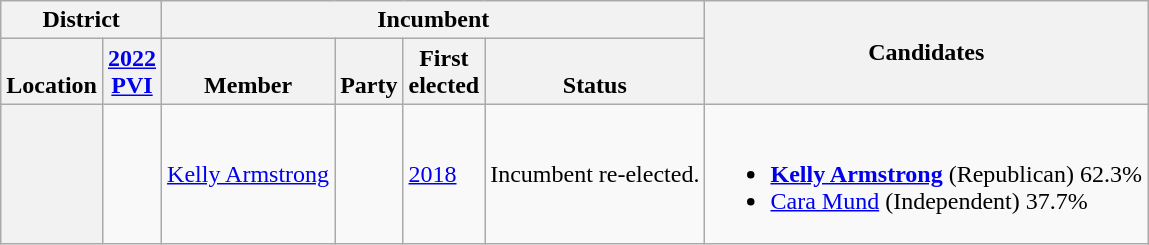<table class="wikitable sortable">
<tr>
<th colspan=2>District</th>
<th colspan=4>Incumbent</th>
<th rowspan=2 class="unsortable">Candidates</th>
</tr>
<tr valign=bottom>
<th>Location</th>
<th><a href='#'>2022<br>PVI</a></th>
<th>Member</th>
<th>Party</th>
<th>First<br>elected</th>
<th>Status</th>
</tr>
<tr>
<th></th>
<td></td>
<td><a href='#'>Kelly Armstrong</a></td>
<td></td>
<td><a href='#'>2018</a></td>
<td>Incumbent re-elected.</td>
<td nowrap><br><ul><li> <strong><a href='#'>Kelly Armstrong</a></strong> (Republican) 62.3%</li><li><a href='#'>Cara Mund</a> (Independent) 37.7%</li></ul></td>
</tr>
</table>
